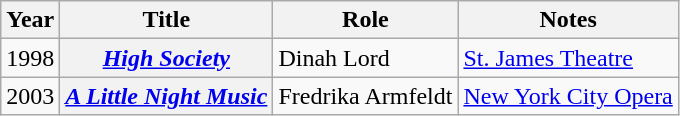<table class="wikitable plainrowheaders sortable">
<tr>
<th scope="col">Year</th>
<th scope="col">Title</th>
<th scope="col">Role</th>
<th scope="col" class="unsortable">Notes</th>
</tr>
<tr>
<td>1998</td>
<th scope="row"><em><a href='#'>High Society</a></em></th>
<td>Dinah Lord</td>
<td><a href='#'>St. James Theatre</a></td>
</tr>
<tr>
<td>2003</td>
<th scope="row" data-sort-value="Little Night Music, A"><em><a href='#'>A Little Night Music</a></em></th>
<td>Fredrika Armfeldt</td>
<td><a href='#'>New York City Opera</a></td>
</tr>
</table>
